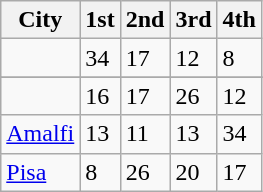<table class="wikitable">
<tr>
<th>City</th>
<th>1st</th>
<th>2nd</th>
<th>3rd</th>
<th>4th</th>
</tr>
<tr>
<td></td>
<td>34</td>
<td>17</td>
<td>12</td>
<td>8</td>
</tr>
<tr>
</tr>
<tr>
<td></td>
<td>16</td>
<td>17</td>
<td>26</td>
<td>12</td>
</tr>
<tr>
<td> <a href='#'>Amalfi</a></td>
<td>13</td>
<td>11</td>
<td>13</td>
<td>34</td>
</tr>
<tr>
<td> <a href='#'>Pisa</a></td>
<td>8</td>
<td>26</td>
<td>20</td>
<td>17</td>
</tr>
</table>
